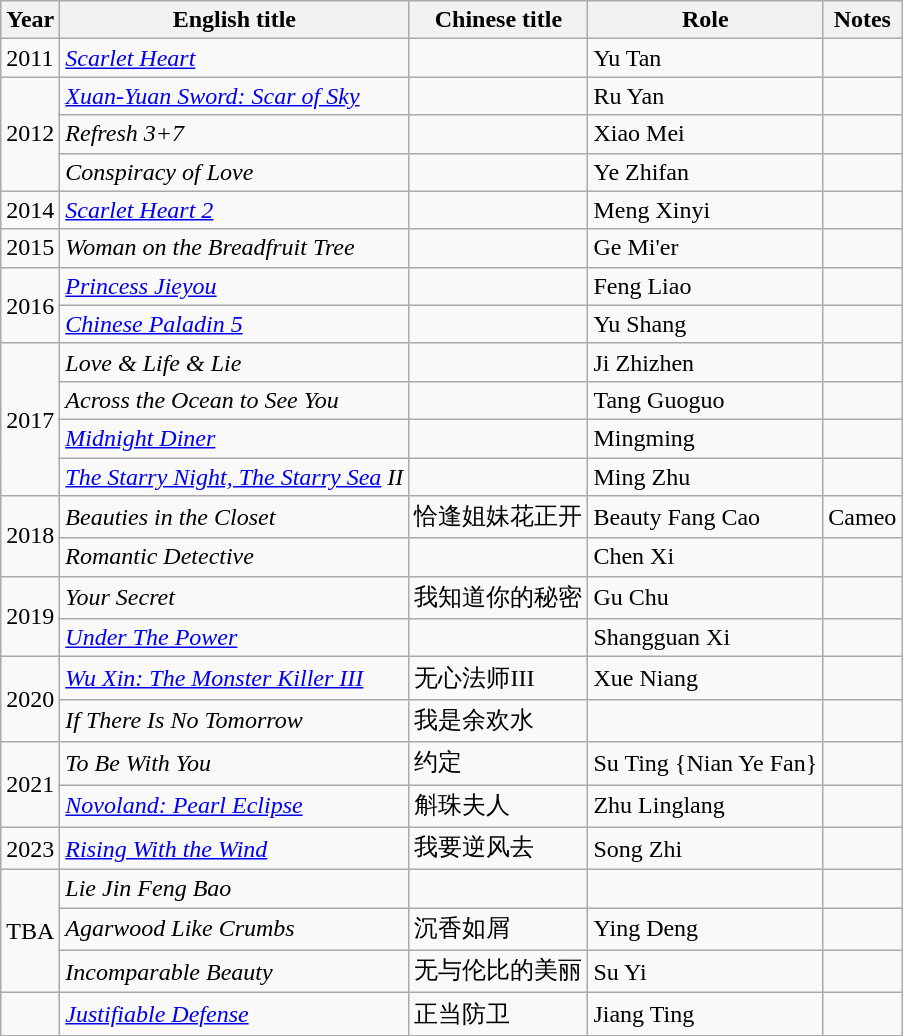<table class="wikitable">
<tr>
<th>Year</th>
<th>English title</th>
<th>Chinese title</th>
<th>Role</th>
<th>Notes</th>
</tr>
<tr>
<td>2011</td>
<td><em><a href='#'>Scarlet Heart</a></em></td>
<td></td>
<td>Yu Tan</td>
<td></td>
</tr>
<tr>
<td rowspan=3>2012</td>
<td><em><a href='#'>Xuan-Yuan Sword: Scar of Sky</a></em></td>
<td></td>
<td>Ru Yan</td>
<td></td>
</tr>
<tr>
<td><em>Refresh 3+7</em></td>
<td></td>
<td>Xiao Mei</td>
<td></td>
</tr>
<tr>
<td><em>Conspiracy of Love</em></td>
<td></td>
<td>Ye Zhifan</td>
<td></td>
</tr>
<tr>
<td>2014</td>
<td><em><a href='#'>Scarlet Heart 2</a></em></td>
<td></td>
<td>Meng Xinyi</td>
<td></td>
</tr>
<tr>
<td>2015</td>
<td><em>Woman on the Breadfruit Tree</em></td>
<td></td>
<td>Ge Mi'er</td>
<td></td>
</tr>
<tr>
<td rowspan=2>2016</td>
<td><em><a href='#'>Princess Jieyou</a></em></td>
<td></td>
<td>Feng Liao</td>
<td></td>
</tr>
<tr>
<td><em><a href='#'>Chinese Paladin 5</a></em></td>
<td></td>
<td>Yu Shang</td>
<td></td>
</tr>
<tr>
<td rowspan=4>2017</td>
<td><em>Love & Life & Lie</em></td>
<td></td>
<td>Ji Zhizhen</td>
<td></td>
</tr>
<tr>
<td><em>Across the Ocean to See You</em></td>
<td></td>
<td>Tang Guoguo</td>
<td></td>
</tr>
<tr>
<td><em><a href='#'>Midnight Diner</a></em></td>
<td></td>
<td>Mingming</td>
<td></td>
</tr>
<tr>
<td><em><a href='#'>The Starry Night, The Starry Sea</a>  II</em></td>
<td></td>
<td>Ming Zhu</td>
<td></td>
</tr>
<tr>
<td rowspan=2>2018</td>
<td><em>Beauties in the Closet</em></td>
<td>恰逢姐妹花正开</td>
<td>Beauty Fang Cao</td>
<td>Cameo</td>
</tr>
<tr>
<td><em>Romantic Detective</em></td>
<td></td>
<td>Chen Xi</td>
<td></td>
</tr>
<tr>
<td rowspan=2>2019</td>
<td><em>Your Secret</em></td>
<td>我知道你的秘密</td>
<td>Gu Chu</td>
<td></td>
</tr>
<tr>
<td><em><a href='#'>Under The Power</a></em></td>
<td></td>
<td>Shangguan Xi</td>
<td></td>
</tr>
<tr>
<td rowspan=2>2020</td>
<td><em><a href='#'>Wu Xin: The Monster Killer III</a></em></td>
<td>无心法师III</td>
<td>Xue Niang</td>
<td></td>
</tr>
<tr>
<td><em>If There Is No Tomorrow</em></td>
<td>我是余欢水</td>
<td></td>
<td></td>
</tr>
<tr>
<td rowspan=2>2021</td>
<td><em>To Be With You</em></td>
<td>约定</td>
<td>Su Ting {Nian Ye Fan}</td>
<td></td>
</tr>
<tr>
<td><em><a href='#'>Novoland: Pearl Eclipse</a></em></td>
<td>斛珠夫人</td>
<td>Zhu Linglang</td>
<td></td>
</tr>
<tr>
<td>2023</td>
<td><em><a href='#'>Rising With the Wind</a></em></td>
<td>我要逆风去</td>
<td>Song Zhi</td>
<td></td>
</tr>
<tr>
<td rowspan=3>TBA</td>
<td><em>Lie Jin Feng Bao</em></td>
<td></td>
<td></td>
<td></td>
</tr>
<tr>
<td><em>Agarwood Like Crumbs</em></td>
<td>沉香如屑</td>
<td>Ying Deng</td>
<td></td>
</tr>
<tr>
<td><em>Incomparable Beauty</em></td>
<td>无与伦比的美丽</td>
<td>Su Yi</td>
<td></td>
</tr>
<tr>
<td></td>
<td><em><a href='#'>Justifiable Defense</a></em></td>
<td>正当防卫</td>
<td>Jiang Ting</td>
<td></td>
</tr>
<tr>
</tr>
</table>
